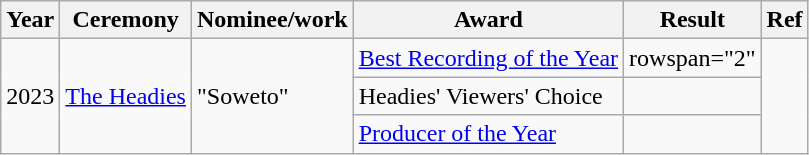<table class="wikitable">
<tr>
<th>Year</th>
<th>Ceremony</th>
<th>Nominee/work</th>
<th>Award</th>
<th>Result</th>
<th>Ref</th>
</tr>
<tr>
<td rowspan="3">2023</td>
<td rowspan="3"><a href='#'>The Headies</a></td>
<td rowspan="3">"Soweto"</td>
<td><a href='#'>Best Recording of the Year</a></td>
<td>rowspan="2" </td>
<td rowspan="3"></td>
</tr>
<tr>
<td>Headies' Viewers' Choice</td>
</tr>
<tr>
<td><a href='#'>Producer of the Year</a></td>
<td></td>
</tr>
</table>
